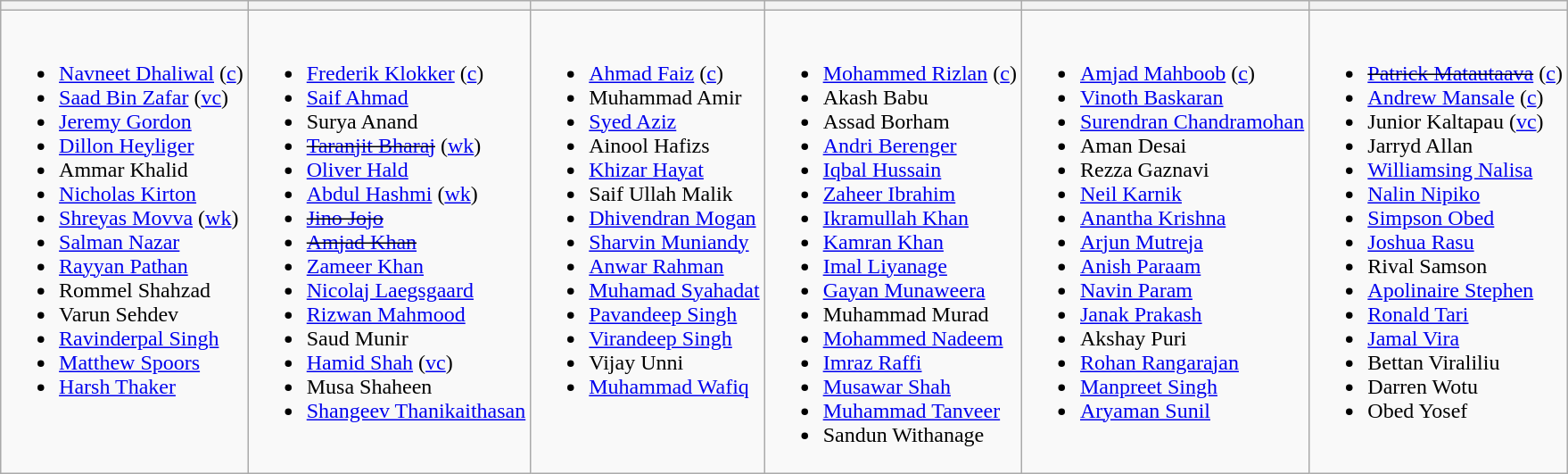<table class="wikitable" style="text-align:left; margin:auto">
<tr>
<th></th>
<th></th>
<th></th>
<th></th>
<th></th>
<th></th>
</tr>
<tr>
<td valign=top><br><ul><li><a href='#'>Navneet Dhaliwal</a> (<a href='#'>c</a>)</li><li><a href='#'>Saad Bin Zafar</a> (<a href='#'>vc</a>)</li><li><a href='#'>Jeremy Gordon</a></li><li><a href='#'>Dillon Heyliger</a></li><li>Ammar Khalid</li><li><a href='#'>Nicholas Kirton</a></li><li><a href='#'>Shreyas Movva</a> (<a href='#'>wk</a>)</li><li><a href='#'>Salman Nazar</a></li><li><a href='#'>Rayyan Pathan</a></li><li>Rommel Shahzad</li><li>Varun Sehdev</li><li><a href='#'>Ravinderpal Singh</a></li><li><a href='#'>Matthew Spoors</a></li><li><a href='#'>Harsh Thaker</a></li></ul></td>
<td valign=top><br><ul><li><a href='#'>Frederik Klokker</a> (<a href='#'>c</a>)</li><li><a href='#'>Saif Ahmad</a></li><li>Surya Anand</li><li><s><a href='#'>Taranjit Bharaj</a></s> (<a href='#'>wk</a>)</li><li><a href='#'>Oliver Hald</a></li><li><a href='#'>Abdul Hashmi</a> (<a href='#'>wk</a>)</li><li><s><a href='#'>Jino Jojo</a></s></li><li><s><a href='#'>Amjad Khan</a></s></li><li><a href='#'>Zameer Khan</a></li><li><a href='#'>Nicolaj Laegsgaard</a></li><li><a href='#'>Rizwan Mahmood</a></li><li>Saud Munir</li><li><a href='#'>Hamid Shah</a> (<a href='#'>vc</a>)</li><li>Musa Shaheen</li><li><a href='#'>Shangeev Thanikaithasan</a></li></ul></td>
<td valign=top><br><ul><li><a href='#'>Ahmad Faiz</a> (<a href='#'>c</a>)</li><li>Muhammad Amir</li><li><a href='#'>Syed Aziz</a></li><li>Ainool Hafizs</li><li><a href='#'>Khizar Hayat</a></li><li>Saif Ullah Malik</li><li><a href='#'>Dhivendran Mogan</a></li><li><a href='#'>Sharvin Muniandy</a></li><li><a href='#'>Anwar Rahman</a></li><li><a href='#'>Muhamad Syahadat</a></li><li><a href='#'>Pavandeep Singh</a></li><li><a href='#'>Virandeep Singh</a></li><li>Vijay Unni</li><li><a href='#'>Muhammad Wafiq</a></li></ul></td>
<td valign=top><br><ul><li><a href='#'>Mohammed Rizlan</a> (<a href='#'>c</a>)</li><li>Akash Babu</li><li>Assad Borham</li><li><a href='#'>Andri Berenger</a></li><li><a href='#'>Iqbal Hussain</a></li><li><a href='#'>Zaheer Ibrahim</a></li><li><a href='#'>Ikramullah Khan</a></li><li><a href='#'>Kamran Khan</a></li><li><a href='#'>Imal Liyanage</a></li><li><a href='#'>Gayan Munaweera</a></li><li>Muhammad Murad</li><li><a href='#'>Mohammed Nadeem</a></li><li><a href='#'>Imraz Raffi</a></li><li><a href='#'>Musawar Shah</a></li><li><a href='#'>Muhammad Tanveer</a></li><li>Sandun Withanage</li></ul></td>
<td valign=top><br><ul><li><a href='#'>Amjad Mahboob</a> (<a href='#'>c</a>)</li><li><a href='#'>Vinoth Baskaran</a></li><li><a href='#'>Surendran Chandramohan</a></li><li>Aman Desai</li><li>Rezza Gaznavi</li><li><a href='#'>Neil Karnik</a></li><li><a href='#'>Anantha Krishna</a></li><li><a href='#'>Arjun Mutreja</a></li><li><a href='#'>Anish Paraam</a></li><li><a href='#'>Navin Param</a></li><li><a href='#'>Janak Prakash</a></li><li>Akshay Puri</li><li><a href='#'>Rohan Rangarajan</a></li><li><a href='#'>Manpreet Singh</a></li><li><a href='#'>Aryaman Sunil</a></li></ul></td>
<td valign=top><br><ul><li><s><a href='#'>Patrick Matautaava</a></s> (<a href='#'>c</a>)</li><li><a href='#'>Andrew Mansale</a> (<a href='#'>c</a>)</li><li>Junior Kaltapau (<a href='#'>vc</a>)</li><li>Jarryd Allan</li><li><a href='#'>Williamsing Nalisa</a></li><li><a href='#'>Nalin Nipiko</a></li><li><a href='#'>Simpson Obed</a></li><li><a href='#'>Joshua Rasu</a></li><li>Rival Samson</li><li><a href='#'>Apolinaire Stephen</a></li><li><a href='#'>Ronald Tari</a></li><li><a href='#'>Jamal Vira</a></li><li>Bettan Viraliliu</li><li>Darren Wotu</li><li>Obed Yosef</li></ul></td>
</tr>
</table>
